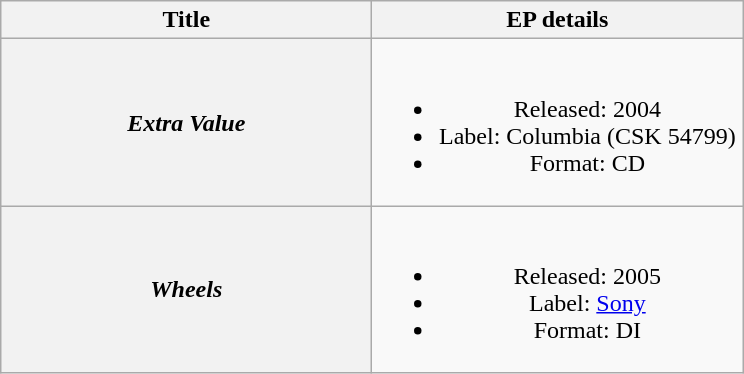<table class="wikitable plainrowheaders" style="text-align:center;" border="1">
<tr>
<th scope="col" style="width:15em;">Title</th>
<th scope="col" style="width:15em;">EP details</th>
</tr>
<tr>
<th scope="row"><em>Extra Value</em></th>
<td><br><ul><li>Released: 2004</li><li>Label: Columbia (CSK 54799)</li><li>Format: CD</li></ul></td>
</tr>
<tr>
<th scope="row"><em>Wheels</em></th>
<td><br><ul><li>Released: 2005</li><li>Label: <a href='#'>Sony</a></li><li>Format: DI</li></ul></td>
</tr>
</table>
